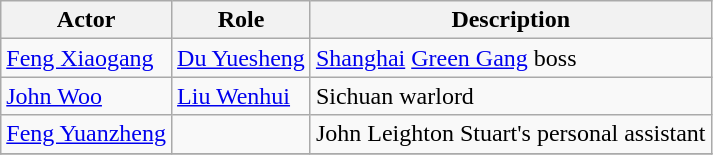<table class="wikitable">
<tr>
<th>Actor</th>
<th>Role</th>
<th>Description</th>
</tr>
<tr>
<td><a href='#'>Feng Xiaogang</a></td>
<td><a href='#'>Du Yuesheng</a></td>
<td><a href='#'>Shanghai</a> <a href='#'>Green Gang</a> boss</td>
</tr>
<tr>
<td><a href='#'>John Woo</a></td>
<td><a href='#'>Liu Wenhui</a></td>
<td>Sichuan warlord</td>
</tr>
<tr>
<td><a href='#'>Feng Yuanzheng</a></td>
<td></td>
<td>John Leighton Stuart's personal assistant</td>
</tr>
<tr>
</tr>
</table>
